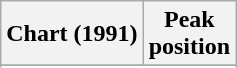<table class="wikitable sortable plainrowheaders" style="text-align:center;">
<tr>
<th scope="col">Chart (1991)</th>
<th scope="col">Peak<br>position</th>
</tr>
<tr>
</tr>
<tr>
</tr>
<tr>
</tr>
</table>
